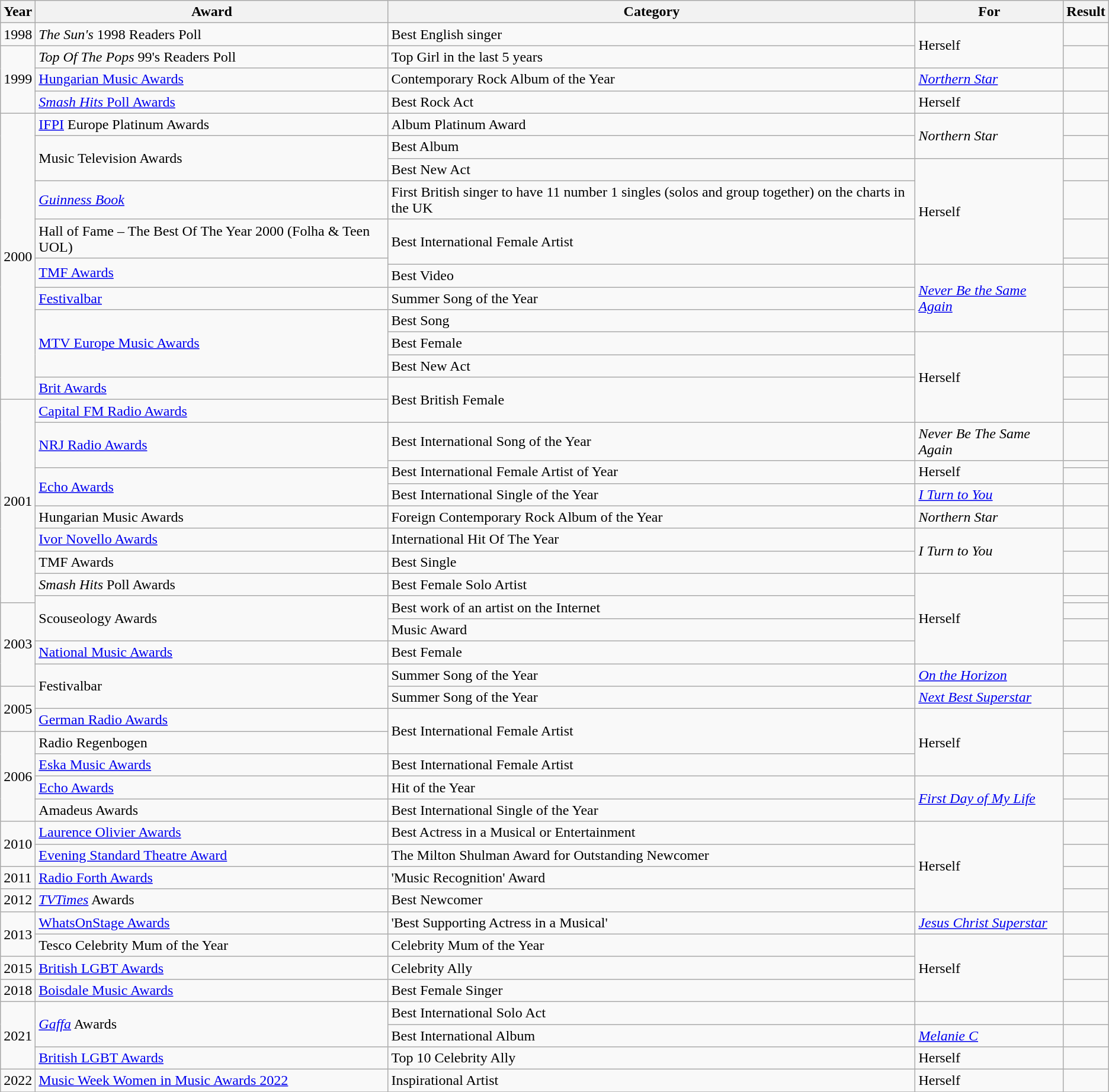<table class="wikitable sortable">
<tr>
<th>Year</th>
<th>Award</th>
<th>Category</th>
<th>For</th>
<th>Result</th>
</tr>
<tr>
<td>1998</td>
<td><em>The Sun's</em> 1998 Readers Poll</td>
<td>Best English singer</td>
<td rowspan="2">Herself</td>
<td></td>
</tr>
<tr>
<td rowspan="3">1999</td>
<td><em>Top Of The Pops</em> 99's Readers Poll</td>
<td>Top Girl in the last 5 years</td>
<td></td>
</tr>
<tr>
<td><a href='#'>Hungarian Music Awards</a></td>
<td>Contemporary Rock Album of the Year</td>
<td><em><a href='#'>Northern Star</a></em></td>
<td></td>
</tr>
<tr>
<td><a href='#'><em>Smash Hits</em> Poll Awards</a></td>
<td>Best Rock Act</td>
<td>Herself</td>
<td></td>
</tr>
<tr>
<td rowspan="12">2000</td>
<td><a href='#'>IFPI</a> Europe Platinum Awards</td>
<td>Album Platinum Award</td>
<td rowspan="2"><em>Northern Star</em></td>
<td></td>
</tr>
<tr>
<td rowspan="2">Music Television Awards</td>
<td>Best Album</td>
<td></td>
</tr>
<tr>
<td>Best New Act</td>
<td rowspan="4">Herself</td>
<td></td>
</tr>
<tr>
<td><em><a href='#'>Guinness Book</a></em></td>
<td>First British singer to have 11 number 1 singles (solos and group together) on the charts in the UK</td>
<td></td>
</tr>
<tr>
<td>Hall of Fame – The Best Of The Year 2000 (Folha & Teen UOL)</td>
<td rowspan="2">Best International Female Artist</td>
<td></td>
</tr>
<tr>
<td rowspan="2"><a href='#'>TMF Awards</a></td>
<td></td>
</tr>
<tr>
<td>Best Video</td>
<td rowspan="3"><em><a href='#'>Never Be the Same Again</a></em></td>
<td></td>
</tr>
<tr>
<td><a href='#'>Festivalbar</a></td>
<td>Summer Song of the Year</td>
<td></td>
</tr>
<tr>
<td rowspan="3"><a href='#'>MTV Europe Music Awards</a></td>
<td>Best Song</td>
<td></td>
</tr>
<tr>
<td>Best Female</td>
<td rowspan="4">Herself</td>
<td></td>
</tr>
<tr>
<td>Best New Act</td>
<td></td>
</tr>
<tr>
<td><a href='#'>Brit Awards</a></td>
<td rowspan="2">Best British Female</td>
<td></td>
</tr>
<tr>
<td rowspan="10">2001</td>
<td><a href='#'>Capital FM Radio Awards</a></td>
<td></td>
</tr>
<tr>
<td rowspan="2"><a href='#'>NRJ Radio Awards</a></td>
<td>Best International Song of the Year</td>
<td><em>Never Be The Same Again</em></td>
<td></td>
</tr>
<tr>
<td rowspan="2">Best International Female Artist of Year</td>
<td rowspan="2">Herself</td>
<td></td>
</tr>
<tr>
<td rowspan="2"><a href='#'>Echo Awards</a></td>
<td></td>
</tr>
<tr>
<td>Best International Single of the Year</td>
<td><em><a href='#'>I Turn to You</a></em></td>
<td></td>
</tr>
<tr>
<td>Hungarian Music Awards</td>
<td>Foreign Contemporary Rock Album of the Year</td>
<td><em>Northern Star</em></td>
<td></td>
</tr>
<tr>
<td><a href='#'>Ivor Novello Awards</a></td>
<td>International Hit Of The Year</td>
<td rowspan="2"><em>I Turn to You</em></td>
<td></td>
</tr>
<tr>
<td>TMF Awards</td>
<td>Best Single</td>
<td></td>
</tr>
<tr>
<td><em>Smash Hits</em> Poll Awards</td>
<td>Best Female Solo Artist</td>
<td rowspan="5">Herself</td>
<td></td>
</tr>
<tr>
<td rowspan="3">Scouseology Awards</td>
<td rowspan="2">Best work of an artist on the Internet</td>
<td></td>
</tr>
<tr>
<td rowspan="4">2003</td>
<td></td>
</tr>
<tr>
<td>Music Award</td>
<td></td>
</tr>
<tr>
<td><a href='#'>National Music Awards</a></td>
<td>Best Female</td>
<td></td>
</tr>
<tr>
<td rowspan="2">Festivalbar</td>
<td>Summer Song of the Year</td>
<td><em><a href='#'>On the Horizon</a></em></td>
<td></td>
</tr>
<tr>
<td rowspan="2">2005</td>
<td>Summer Song of the Year</td>
<td><em><a href='#'>Next Best Superstar</a></em></td>
<td></td>
</tr>
<tr>
<td><a href='#'>German Radio Awards</a></td>
<td rowspan="2">Best International Female Artist</td>
<td rowspan= "3">Herself</td>
<td></td>
</tr>
<tr>
<td rowspan="4">2006</td>
<td>Radio Regenbogen</td>
<td></td>
</tr>
<tr>
<td><a href='#'>Eska Music Awards</a></td>
<td>Best International Female Artist</td>
<td></td>
</tr>
<tr>
<td><a href='#'>Echo Awards</a></td>
<td>Hit of the Year</td>
<td rowspan="2"><em><a href='#'>First Day of My Life</a></em></td>
<td></td>
</tr>
<tr>
<td>Amadeus Awards</td>
<td>Best International Single of the Year</td>
<td></td>
</tr>
<tr>
<td rowspan="2">2010</td>
<td><a href='#'>Laurence Olivier Awards</a></td>
<td>Best Actress in a Musical or Entertainment</td>
<td rowspan="4">Herself</td>
<td></td>
</tr>
<tr>
<td><a href='#'>Evening Standard Theatre Award</a></td>
<td>The Milton Shulman Award for Outstanding Newcomer</td>
<td></td>
</tr>
<tr>
<td>2011</td>
<td><a href='#'>Radio Forth Awards</a></td>
<td>'Music Recognition' Award</td>
<td></td>
</tr>
<tr>
<td>2012</td>
<td><em><a href='#'>TVTimes</a></em> Awards</td>
<td>Best Newcomer</td>
<td></td>
</tr>
<tr>
<td rowspan="2">2013</td>
<td><a href='#'>WhatsOnStage Awards</a></td>
<td>'Best Supporting Actress in a Musical'</td>
<td><em><a href='#'>Jesus Christ Superstar</a></em></td>
<td></td>
</tr>
<tr>
<td>Tesco Celebrity Mum of the Year</td>
<td>Celebrity Mum of the Year</td>
<td rowspan=3>Herself</td>
<td></td>
</tr>
<tr>
<td>2015</td>
<td><a href='#'>British LGBT Awards</a></td>
<td>Celebrity Ally</td>
<td></td>
</tr>
<tr>
<td>2018</td>
<td><a href='#'>Boisdale Music Awards</a></td>
<td>Best Female Singer</td>
<td></td>
</tr>
<tr>
<td rowspan=3>2021</td>
<td rowspan=2><em><a href='#'>Gaffa</a></em> Awards</td>
<td>Best International Solo Act</td>
<td></td>
</tr>
<tr>
<td>Best International Album</td>
<td><em><a href='#'>Melanie C</a></em></td>
<td></td>
</tr>
<tr>
<td><a href='#'>British LGBT Awards</a></td>
<td>Top 10 Celebrity Ally</td>
<td>Herself</td>
<td></td>
</tr>
<tr>
<td>2022</td>
<td><a href='#'>Music Week Women in Music Awards 2022</a></td>
<td>Inspirational Artist</td>
<td>Herself</td>
<td></td>
</tr>
<tr>
</tr>
</table>
